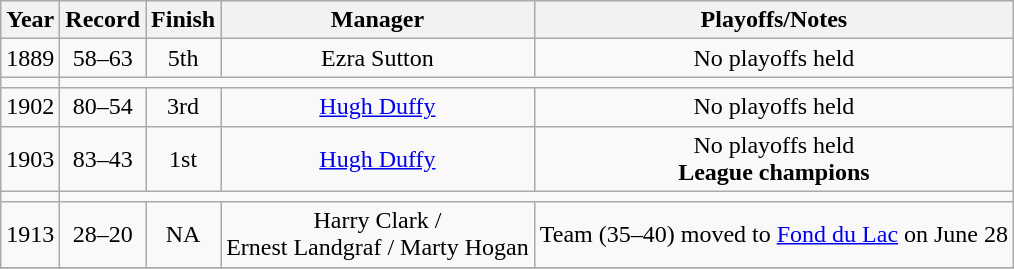<table class="wikitable" style="text-align:center">
<tr>
<th>Year</th>
<th>Record</th>
<th>Finish</th>
<th>Manager</th>
<th>Playoffs/Notes</th>
</tr>
<tr align=center>
<td>1889</td>
<td>58–63</td>
<td>5th</td>
<td>Ezra Sutton</td>
<td>No playoffs held</td>
</tr>
<tr - align=center>
<td></td>
</tr>
<tr align=center>
<td>1902</td>
<td>80–54</td>
<td>3rd</td>
<td><a href='#'>Hugh Duffy</a></td>
<td>No playoffs held</td>
</tr>
<tr align=center>
<td>1903</td>
<td>83–43</td>
<td>1st</td>
<td><a href='#'>Hugh Duffy</a></td>
<td>No playoffs held<br><strong>League champions</strong></td>
</tr>
<tr align=center>
<td></td>
</tr>
<tr align=center>
<td>1913</td>
<td>28–20</td>
<td>NA</td>
<td>Harry Clark /<br> Ernest Landgraf / Marty Hogan</td>
<td>Team (35–40) moved to <a href='#'>Fond du Lac</a> on June 28</td>
</tr>
<tr align=center>
</tr>
</table>
